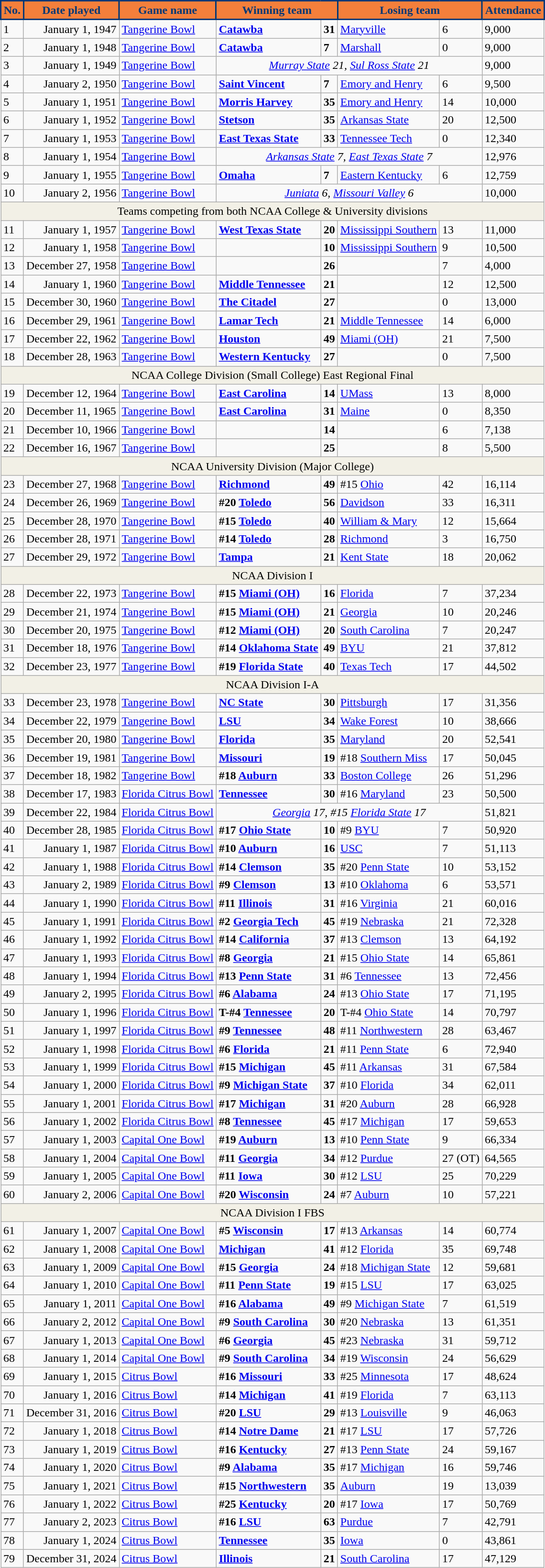<table class="wikitable">
<tr>
<th style="background:#f47f3b; color:#003876; border: 2px solid #003876;">No.</th>
<th style="background:#f47f3b; color:#003876; border: 2px solid #003876;">Date played</th>
<th style="background:#f47f3b; color:#003876; border: 2px solid #003876;">Game name</th>
<th style="background:#f47f3b; color:#003876; border: 2px solid #003876;" colspan="2">Winning team</th>
<th style="background:#f47f3b; color:#003876; border: 2px solid #003876;" colspan="2">Losing team</th>
<th style="background:#f47f3b; color:#003876; border: 2px solid #003876;">Attendance</th>
</tr>
<tr>
<td>1</td>
<td align=right>January 1, 1947</td>
<td><a href='#'>Tangerine Bowl</a></td>
<td><strong><a href='#'>Catawba</a></strong></td>
<td><strong>31</strong></td>
<td><a href='#'>Maryville</a></td>
<td>6</td>
<td>9,000</td>
</tr>
<tr>
<td>2</td>
<td align=right>January 1, 1948</td>
<td><a href='#'>Tangerine Bowl</a></td>
<td><strong><a href='#'>Catawba</a></strong></td>
<td><strong>7</strong></td>
<td><a href='#'>Marshall</a></td>
<td>0</td>
<td>9,000</td>
</tr>
<tr>
<td>3</td>
<td align=right>January 1, 1949</td>
<td><a href='#'>Tangerine Bowl</a></td>
<td align=center colspan=4><em><a href='#'>Murray State</a> 21, <a href='#'>Sul Ross State</a> 21</em></td>
<td>9,000</td>
</tr>
<tr>
<td>4</td>
<td align=right>January 2, 1950</td>
<td><a href='#'>Tangerine Bowl</a></td>
<td><strong><a href='#'>Saint Vincent</a></strong></td>
<td><strong>7</strong></td>
<td><a href='#'>Emory and Henry</a></td>
<td>6</td>
<td>9,500</td>
</tr>
<tr>
<td>5</td>
<td align=right>January 1, 1951</td>
<td><a href='#'>Tangerine Bowl</a></td>
<td><strong><a href='#'>Morris Harvey</a></strong></td>
<td><strong>35</strong></td>
<td><a href='#'>Emory and Henry</a></td>
<td>14</td>
<td>10,000</td>
</tr>
<tr>
<td>6</td>
<td align=right>January 1, 1952</td>
<td><a href='#'>Tangerine Bowl</a></td>
<td><strong><a href='#'>Stetson</a></strong></td>
<td><strong>35</strong></td>
<td><a href='#'>Arkansas State</a></td>
<td>20</td>
<td>12,500</td>
</tr>
<tr>
<td>7</td>
<td align=right>January 1, 1953</td>
<td><a href='#'>Tangerine Bowl</a></td>
<td><strong><a href='#'>East Texas State</a></strong></td>
<td><strong>33</strong></td>
<td><a href='#'>Tennessee Tech</a></td>
<td>0</td>
<td>12,340</td>
</tr>
<tr>
<td>8</td>
<td align=right>January 1, 1954</td>
<td><a href='#'>Tangerine Bowl</a></td>
<td align=center colspan=4><em><a href='#'>Arkansas State</a> 7, <a href='#'>East Texas State</a> 7</em></td>
<td>12,976</td>
</tr>
<tr>
<td>9</td>
<td align=right>January 1, 1955</td>
<td><a href='#'>Tangerine Bowl</a></td>
<td><strong><a href='#'>Omaha</a></strong></td>
<td><strong>7</strong></td>
<td><a href='#'>Eastern Kentucky</a></td>
<td>6</td>
<td>12,759</td>
</tr>
<tr>
<td>10</td>
<td align=right>January 2, 1956</td>
<td><a href='#'>Tangerine Bowl</a></td>
<td align=center colspan=4><em><a href='#'>Juniata</a> 6, <a href='#'>Missouri Valley</a> 6</em></td>
<td>10,000</td>
</tr>
<tr>
<td colspan=8; style="text-align:center; background:#F2F0E6;">Teams competing from both NCAA College & University divisions</td>
</tr>
<tr>
<td>11</td>
<td align=right>January 1, 1957</td>
<td><a href='#'>Tangerine Bowl</a></td>
<td><strong><a href='#'>West Texas State</a></strong></td>
<td><strong>20</strong></td>
<td><a href='#'>Mississippi Southern</a></td>
<td>13</td>
<td>11,000</td>
</tr>
<tr>
<td>12</td>
<td align=right>January 1, 1958</td>
<td><a href='#'>Tangerine Bowl</a></td>
<td><strong></strong></td>
<td><strong>10</strong></td>
<td><a href='#'>Mississippi Southern</a></td>
<td>9</td>
<td>10,500</td>
</tr>
<tr>
<td>13</td>
<td>December 27, 1958</td>
<td><a href='#'>Tangerine Bowl</a></td>
<td><strong></strong></td>
<td><strong>26</strong></td>
<td></td>
<td>7</td>
<td>4,000</td>
</tr>
<tr>
<td>14</td>
<td align=right>January 1, 1960</td>
<td><a href='#'>Tangerine Bowl</a></td>
<td><strong><a href='#'>Middle Tennessee</a></strong></td>
<td><strong>21</strong></td>
<td></td>
<td>12</td>
<td>12,500</td>
</tr>
<tr>
<td>15</td>
<td>December 30, 1960</td>
<td><a href='#'>Tangerine Bowl</a></td>
<td><strong><a href='#'>The Citadel</a></strong></td>
<td><strong>27</strong></td>
<td></td>
<td>0</td>
<td>13,000</td>
</tr>
<tr>
<td>16</td>
<td>December 29, 1961</td>
<td><a href='#'>Tangerine Bowl</a></td>
<td><strong><a href='#'>Lamar Tech</a></strong></td>
<td><strong>21</strong></td>
<td><a href='#'>Middle Tennessee</a></td>
<td>14</td>
<td>6,000</td>
</tr>
<tr>
<td>17</td>
<td>December 22, 1962</td>
<td><a href='#'>Tangerine Bowl</a></td>
<td><strong><a href='#'>Houston</a></strong></td>
<td><strong>49</strong></td>
<td><a href='#'>Miami (OH)</a></td>
<td>21</td>
<td>7,500</td>
</tr>
<tr>
<td>18</td>
<td>December 28, 1963</td>
<td><a href='#'>Tangerine Bowl</a></td>
<td><strong><a href='#'>Western Kentucky</a></strong></td>
<td><strong>27</strong></td>
<td></td>
<td>0</td>
<td>7,500</td>
</tr>
<tr>
<td colspan=8; style="text-align:center; background:#F2F0E6;">NCAA College Division (Small College) East Regional Final</td>
</tr>
<tr>
<td>19</td>
<td>December 12, 1964</td>
<td><a href='#'>Tangerine Bowl</a></td>
<td><strong><a href='#'>East Carolina</a></strong></td>
<td><strong>14</strong></td>
<td><a href='#'>UMass</a></td>
<td>13</td>
<td>8,000</td>
</tr>
<tr>
<td>20</td>
<td>December 11, 1965</td>
<td><a href='#'>Tangerine Bowl</a></td>
<td><strong><a href='#'>East Carolina</a></strong></td>
<td><strong>31</strong></td>
<td><a href='#'>Maine</a></td>
<td>0</td>
<td>8,350</td>
</tr>
<tr>
<td>21</td>
<td>December 10, 1966</td>
<td><a href='#'>Tangerine Bowl</a></td>
<td><strong></strong></td>
<td><strong>14</strong></td>
<td></td>
<td>6</td>
<td>7,138</td>
</tr>
<tr>
<td>22</td>
<td>December 16, 1967</td>
<td><a href='#'>Tangerine Bowl</a></td>
<td><strong></strong></td>
<td><strong>25</strong></td>
<td></td>
<td>8</td>
<td>5,500</td>
</tr>
<tr>
<td colspan=8; style="text-align:center; background:#F2F0E6;">NCAA University Division (Major College)</td>
</tr>
<tr>
<td>23</td>
<td>December 27, 1968</td>
<td><a href='#'>Tangerine Bowl</a></td>
<td><strong><a href='#'>Richmond</a></strong></td>
<td><strong>49</strong></td>
<td>#15 <a href='#'>Ohio</a></td>
<td>42</td>
<td>16,114</td>
</tr>
<tr>
<td>24</td>
<td>December 26, 1969</td>
<td><a href='#'>Tangerine Bowl</a></td>
<td><strong>#20 <a href='#'>Toledo</a></strong></td>
<td><strong>56</strong></td>
<td><a href='#'>Davidson</a></td>
<td>33</td>
<td>16,311</td>
</tr>
<tr>
<td>25</td>
<td>December 28, 1970</td>
<td><a href='#'>Tangerine Bowl</a></td>
<td><strong>#15 <a href='#'>Toledo</a></strong></td>
<td><strong>40</strong></td>
<td><a href='#'>William & Mary</a></td>
<td>12</td>
<td>15,664</td>
</tr>
<tr>
<td>26</td>
<td>December 28, 1971</td>
<td><a href='#'>Tangerine Bowl</a></td>
<td><strong>#14 <a href='#'>Toledo</a></strong></td>
<td><strong>28</strong></td>
<td><a href='#'>Richmond</a></td>
<td>3</td>
<td>16,750</td>
</tr>
<tr>
<td>27</td>
<td>December 29, 1972</td>
<td><a href='#'>Tangerine Bowl</a></td>
<td><strong><a href='#'>Tampa</a></strong></td>
<td><strong>21</strong></td>
<td><a href='#'>Kent State</a></td>
<td>18</td>
<td>20,062</td>
</tr>
<tr>
<td colspan=8; style="text-align:center; background:#F2F0E6;">NCAA Division I</td>
</tr>
<tr>
<td>28</td>
<td>December 22, 1973</td>
<td><a href='#'>Tangerine Bowl</a></td>
<td><strong>#15 <a href='#'>Miami (OH)</a></strong></td>
<td><strong>16</strong></td>
<td><a href='#'>Florida</a></td>
<td>7</td>
<td>37,234</td>
</tr>
<tr>
<td>29</td>
<td>December 21, 1974</td>
<td><a href='#'>Tangerine Bowl</a></td>
<td><strong>#15 <a href='#'>Miami (OH)</a></strong></td>
<td><strong>21</strong></td>
<td><a href='#'>Georgia</a></td>
<td>10</td>
<td>20,246</td>
</tr>
<tr>
<td>30</td>
<td>December 20, 1975</td>
<td><a href='#'>Tangerine Bowl</a></td>
<td><strong>#12 <a href='#'>Miami (OH)</a></strong></td>
<td><strong>20</strong></td>
<td><a href='#'>South Carolina</a></td>
<td>7</td>
<td>20,247</td>
</tr>
<tr>
<td>31</td>
<td>December 18, 1976</td>
<td><a href='#'>Tangerine Bowl</a></td>
<td><strong>#14 <a href='#'>Oklahoma State</a></strong></td>
<td><strong>49</strong></td>
<td><a href='#'>BYU</a></td>
<td>21</td>
<td>37,812</td>
</tr>
<tr>
<td>32</td>
<td>December 23, 1977</td>
<td><a href='#'>Tangerine Bowl</a></td>
<td><strong>#19 <a href='#'>Florida State</a></strong></td>
<td><strong>40</strong></td>
<td><a href='#'>Texas Tech</a></td>
<td>17</td>
<td>44,502</td>
</tr>
<tr>
<td colspan=8; style="text-align:center; background:#F2F0E6;">NCAA Division I-A</td>
</tr>
<tr>
<td>33</td>
<td>December 23, 1978</td>
<td><a href='#'>Tangerine Bowl</a></td>
<td><strong><a href='#'>NC State</a></strong></td>
<td><strong>30</strong></td>
<td><a href='#'>Pittsburgh</a></td>
<td>17</td>
<td>31,356</td>
</tr>
<tr>
<td>34</td>
<td>December 22, 1979</td>
<td><a href='#'>Tangerine Bowl</a></td>
<td><strong><a href='#'>LSU</a></strong></td>
<td><strong>34</strong></td>
<td><a href='#'>Wake Forest</a></td>
<td>10</td>
<td>38,666</td>
</tr>
<tr>
<td>35</td>
<td>December 20, 1980</td>
<td><a href='#'>Tangerine Bowl</a></td>
<td><strong><a href='#'>Florida</a></strong></td>
<td><strong>35</strong></td>
<td><a href='#'>Maryland</a></td>
<td>20</td>
<td>52,541</td>
</tr>
<tr>
<td>36</td>
<td>December 19, 1981</td>
<td><a href='#'>Tangerine Bowl</a></td>
<td><strong><a href='#'>Missouri</a></strong></td>
<td><strong>19</strong></td>
<td>#18 <a href='#'>Southern Miss</a></td>
<td>17</td>
<td>50,045</td>
</tr>
<tr>
<td>37</td>
<td>December 18, 1982</td>
<td><a href='#'>Tangerine Bowl</a></td>
<td><strong>#18 <a href='#'>Auburn</a></strong></td>
<td><strong>33</strong></td>
<td><a href='#'>Boston College</a></td>
<td>26</td>
<td>51,296</td>
</tr>
<tr>
<td>38</td>
<td>December 17, 1983</td>
<td><a href='#'>Florida Citrus Bowl</a></td>
<td><strong><a href='#'>Tennessee</a></strong></td>
<td><strong>30</strong></td>
<td>#16 <a href='#'>Maryland</a></td>
<td>23</td>
<td>50,500</td>
</tr>
<tr>
<td>39</td>
<td>December 22, 1984</td>
<td><a href='#'>Florida Citrus Bowl</a></td>
<td align=center colspan=4><em><a href='#'>Georgia</a> 17, #15 <a href='#'>Florida State</a> 17</em></td>
<td>51,821</td>
</tr>
<tr>
<td>40</td>
<td>December 28, 1985</td>
<td><a href='#'>Florida Citrus Bowl</a></td>
<td><strong>#17 <a href='#'>Ohio State</a></strong></td>
<td><strong>10</strong></td>
<td>#9 <a href='#'>BYU</a></td>
<td>7</td>
<td>50,920</td>
</tr>
<tr>
<td>41</td>
<td align=right>January 1, 1987</td>
<td><a href='#'>Florida Citrus Bowl</a></td>
<td><strong>#10 <a href='#'>Auburn</a></strong></td>
<td><strong>16</strong></td>
<td><a href='#'>USC</a></td>
<td>7</td>
<td>51,113</td>
</tr>
<tr>
<td>42</td>
<td align=right>January 1, 1988</td>
<td><a href='#'>Florida Citrus Bowl</a></td>
<td><strong>#14 <a href='#'>Clemson</a></strong></td>
<td><strong>35</strong></td>
<td>#20 <a href='#'>Penn State</a></td>
<td>10</td>
<td>53,152</td>
</tr>
<tr>
<td>43</td>
<td align=right>January 2, 1989</td>
<td><a href='#'>Florida Citrus Bowl</a></td>
<td><strong>#9 <a href='#'>Clemson</a></strong></td>
<td><strong>13</strong></td>
<td>#10 <a href='#'>Oklahoma</a></td>
<td>6</td>
<td>53,571</td>
</tr>
<tr>
<td>44</td>
<td align=right>January 1, 1990</td>
<td><a href='#'>Florida Citrus Bowl</a></td>
<td><strong>#11 <a href='#'>Illinois</a></strong></td>
<td><strong>31</strong></td>
<td>#16 <a href='#'>Virginia</a></td>
<td>21</td>
<td>60,016</td>
</tr>
<tr>
<td>45</td>
<td align=right>January 1, 1991</td>
<td><a href='#'>Florida Citrus Bowl</a></td>
<td><strong>#2 <a href='#'>Georgia Tech</a></strong></td>
<td><strong>45</strong></td>
<td>#19 <a href='#'>Nebraska</a></td>
<td>21</td>
<td>72,328</td>
</tr>
<tr>
<td>46</td>
<td align=right>January 1, 1992</td>
<td><a href='#'>Florida Citrus Bowl</a></td>
<td><strong>#14 <a href='#'>California</a></strong></td>
<td><strong>37</strong></td>
<td>#13 <a href='#'>Clemson</a></td>
<td>13</td>
<td>64,192</td>
</tr>
<tr>
<td>47</td>
<td align=right>January 1, 1993</td>
<td><a href='#'>Florida Citrus Bowl</a></td>
<td><strong>#8 <a href='#'>Georgia</a></strong></td>
<td><strong>21</strong></td>
<td>#15 <a href='#'>Ohio State</a></td>
<td>14</td>
<td>65,861</td>
</tr>
<tr>
<td>48</td>
<td align=right>January 1, 1994</td>
<td><a href='#'>Florida Citrus Bowl</a></td>
<td><strong>#13 <a href='#'>Penn State</a></strong></td>
<td><strong>31</strong></td>
<td>#6 <a href='#'>Tennessee</a></td>
<td>13</td>
<td>72,456</td>
</tr>
<tr>
<td>49</td>
<td align=right>January 2, 1995</td>
<td><a href='#'>Florida Citrus Bowl</a></td>
<td><strong>#6 <a href='#'>Alabama</a></strong></td>
<td><strong>24</strong></td>
<td>#13 <a href='#'>Ohio State</a></td>
<td>17</td>
<td>71,195</td>
</tr>
<tr>
<td>50</td>
<td align=right>January 1, 1996</td>
<td><a href='#'>Florida Citrus Bowl</a></td>
<td><strong>T-#4 <a href='#'>Tennessee</a></strong></td>
<td><strong>20</strong></td>
<td>T-#4 <a href='#'>Ohio State</a></td>
<td>14</td>
<td>70,797</td>
</tr>
<tr>
<td>51</td>
<td align=right>January 1, 1997</td>
<td><a href='#'>Florida Citrus Bowl</a></td>
<td><strong>#9 <a href='#'>Tennessee</a></strong></td>
<td><strong>48</strong></td>
<td>#11 <a href='#'>Northwestern</a></td>
<td>28</td>
<td>63,467</td>
</tr>
<tr>
<td>52</td>
<td align=right>January 1, 1998</td>
<td><a href='#'>Florida Citrus Bowl</a></td>
<td><strong>#6 <a href='#'>Florida</a></strong></td>
<td><strong>21</strong></td>
<td>#11 <a href='#'>Penn State</a></td>
<td>6</td>
<td>72,940</td>
</tr>
<tr>
<td>53</td>
<td align=right>January 1, 1999</td>
<td><a href='#'>Florida Citrus Bowl</a></td>
<td><strong>#15 <a href='#'>Michigan</a></strong></td>
<td><strong>45</strong></td>
<td>#11 <a href='#'>Arkansas</a></td>
<td>31</td>
<td>67,584</td>
</tr>
<tr>
<td>54</td>
<td align=right>January 1, 2000</td>
<td><a href='#'>Florida Citrus Bowl</a></td>
<td><strong>#9 <a href='#'>Michigan State</a></strong></td>
<td><strong>37</strong></td>
<td>#10 <a href='#'>Florida</a></td>
<td>34</td>
<td>62,011</td>
</tr>
<tr>
<td>55</td>
<td align=right>January 1, 2001</td>
<td><a href='#'>Florida Citrus Bowl</a></td>
<td><strong>#17 <a href='#'>Michigan</a></strong></td>
<td><strong>31</strong></td>
<td>#20 <a href='#'>Auburn</a></td>
<td>28</td>
<td>66,928</td>
</tr>
<tr>
<td>56</td>
<td align=right>January 1, 2002</td>
<td><a href='#'>Florida Citrus Bowl</a></td>
<td><strong>#8 <a href='#'>Tennessee</a></strong></td>
<td><strong>45</strong></td>
<td>#17 <a href='#'>Michigan</a></td>
<td>17</td>
<td>59,653</td>
</tr>
<tr>
<td>57</td>
<td align=right>January 1, 2003</td>
<td><a href='#'>Capital One Bowl</a></td>
<td><strong>#19 <a href='#'>Auburn</a></strong></td>
<td><strong>13</strong></td>
<td>#10 <a href='#'>Penn State</a></td>
<td>9</td>
<td>66,334</td>
</tr>
<tr>
<td>58</td>
<td align=right>January 1, 2004</td>
<td><a href='#'>Capital One Bowl</a></td>
<td><strong>#11 <a href='#'>Georgia</a></strong></td>
<td><strong>34</strong></td>
<td>#12 <a href='#'>Purdue</a></td>
<td>27 (OT)</td>
<td>64,565</td>
</tr>
<tr>
<td>59</td>
<td align=right>January 1, 2005</td>
<td><a href='#'>Capital One Bowl</a></td>
<td><strong>#11 <a href='#'>Iowa</a></strong></td>
<td><strong>30</strong></td>
<td>#12 <a href='#'>LSU</a></td>
<td>25</td>
<td>70,229</td>
</tr>
<tr>
<td>60</td>
<td align=right>January 2, 2006</td>
<td><a href='#'>Capital One Bowl</a></td>
<td><strong>#20 <a href='#'>Wisconsin</a></strong></td>
<td><strong>24</strong></td>
<td>#7 <a href='#'>Auburn</a></td>
<td>10</td>
<td>57,221</td>
</tr>
<tr>
<td colspan=8; style="text-align:center; background:#F2F0E6;">NCAA Division I FBS</td>
</tr>
<tr>
<td>61</td>
<td align=right>January 1, 2007</td>
<td><a href='#'>Capital One Bowl</a></td>
<td><strong>#5 <a href='#'>Wisconsin</a></strong></td>
<td><strong>17</strong></td>
<td>#13 <a href='#'>Arkansas</a></td>
<td>14</td>
<td>60,774</td>
</tr>
<tr>
<td>62</td>
<td align=right>January 1, 2008</td>
<td><a href='#'>Capital One Bowl</a></td>
<td><strong><a href='#'>Michigan</a></strong></td>
<td><strong>41</strong></td>
<td>#12 <a href='#'>Florida</a></td>
<td>35</td>
<td>69,748</td>
</tr>
<tr>
<td>63</td>
<td align=right>January 1, 2009</td>
<td><a href='#'>Capital One Bowl</a></td>
<td><strong>#15 <a href='#'>Georgia</a></strong></td>
<td><strong>24</strong></td>
<td>#18 <a href='#'>Michigan State</a></td>
<td>12</td>
<td>59,681</td>
</tr>
<tr>
<td>64</td>
<td align=right>January 1, 2010</td>
<td><a href='#'>Capital One Bowl</a></td>
<td><strong>#11 <a href='#'>Penn State</a></strong></td>
<td><strong>19</strong></td>
<td>#15 <a href='#'>LSU</a></td>
<td>17</td>
<td>63,025</td>
</tr>
<tr>
<td>65</td>
<td align=right>January 1, 2011</td>
<td><a href='#'>Capital One Bowl</a></td>
<td><strong> #16 <a href='#'>Alabama</a></strong></td>
<td><strong>49</strong></td>
<td>#9 <a href='#'>Michigan State</a></td>
<td>7</td>
<td>61,519</td>
</tr>
<tr>
<td>66</td>
<td align=right>January 2, 2012</td>
<td><a href='#'>Capital One Bowl</a></td>
<td><strong>#9 <a href='#'>South Carolina</a></strong></td>
<td><strong>30</strong></td>
<td>#20 <a href='#'>Nebraska</a></td>
<td>13</td>
<td>61,351</td>
</tr>
<tr>
<td>67</td>
<td align=right>January 1, 2013</td>
<td><a href='#'>Capital One Bowl</a></td>
<td><strong>#6 <a href='#'>Georgia</a></strong></td>
<td><strong>45</strong></td>
<td>#23 <a href='#'>Nebraska</a></td>
<td>31</td>
<td>59,712</td>
</tr>
<tr>
<td>68</td>
<td align=right>January 1, 2014</td>
<td><a href='#'>Capital One Bowl</a></td>
<td><strong>#9 <a href='#'>South Carolina</a></strong></td>
<td><strong>34</strong></td>
<td>#19 <a href='#'>Wisconsin</a></td>
<td>24</td>
<td>56,629</td>
</tr>
<tr>
<td>69</td>
<td align=right>January 1, 2015</td>
<td><a href='#'>Citrus Bowl</a></td>
<td><strong>#16 <a href='#'>Missouri</a></strong></td>
<td><strong>33</strong></td>
<td>#25 <a href='#'>Minnesota</a></td>
<td>17</td>
<td>48,624</td>
</tr>
<tr>
<td>70</td>
<td align=right>January 1, 2016</td>
<td><a href='#'>Citrus Bowl</a></td>
<td><strong>#14 <a href='#'>Michigan</a></strong></td>
<td><strong>41</strong></td>
<td>#19 <a href='#'>Florida</a></td>
<td>7</td>
<td>63,113</td>
</tr>
<tr>
<td>71</td>
<td>December 31, 2016</td>
<td><a href='#'>Citrus Bowl</a></td>
<td><strong>#20 <a href='#'>LSU</a></strong></td>
<td><strong>29</strong></td>
<td>#13 <a href='#'>Louisville</a></td>
<td>9</td>
<td>46,063</td>
</tr>
<tr>
<td>72</td>
<td align=right>January 1, 2018</td>
<td><a href='#'>Citrus Bowl</a></td>
<td><strong>#14 <a href='#'>Notre Dame</a></strong></td>
<td><strong>21</strong></td>
<td>#17 <a href='#'>LSU</a></td>
<td>17</td>
<td>57,726</td>
</tr>
<tr>
<td>73</td>
<td align=right>January 1, 2019</td>
<td><a href='#'>Citrus Bowl</a></td>
<td><strong>#16 <a href='#'>Kentucky</a></strong></td>
<td><strong>27</strong></td>
<td>#13 <a href='#'>Penn State</a></td>
<td>24</td>
<td>59,167</td>
</tr>
<tr>
<td>74</td>
<td align=right>January 1, 2020</td>
<td><a href='#'>Citrus Bowl</a></td>
<td><strong>#9 <a href='#'>Alabama</a></strong></td>
<td><strong>35</strong></td>
<td>#17 <a href='#'>Michigan</a></td>
<td>16</td>
<td>59,746</td>
</tr>
<tr>
<td>75</td>
<td align=right>January 1, 2021</td>
<td><a href='#'>Citrus Bowl</a></td>
<td><strong>#15 <a href='#'>Northwestern</a></strong></td>
<td><strong>35</strong></td>
<td><a href='#'>Auburn</a></td>
<td>19</td>
<td>13,039</td>
</tr>
<tr>
<td>76</td>
<td align=right>January 1, 2022</td>
<td><a href='#'>Citrus Bowl</a></td>
<td><strong>#25 <a href='#'>Kentucky</a></strong></td>
<td><strong>20</strong></td>
<td>#17 <a href='#'>Iowa</a></td>
<td>17</td>
<td>50,769</td>
</tr>
<tr>
<td>77</td>
<td align=right>January 2, 2023</td>
<td><a href='#'>Citrus Bowl</a></td>
<td><strong>#16 <a href='#'>LSU</a></strong></td>
<td><strong>63</strong></td>
<td><a href='#'>Purdue</a></td>
<td>7</td>
<td>42,791</td>
</tr>
<tr>
<td>78</td>
<td align=right>January 1, 2024</td>
<td><a href='#'>Citrus Bowl</a></td>
<td><strong> <a href='#'>Tennessee</a></strong></td>
<td><strong>35</strong></td>
<td> <a href='#'>Iowa</a></td>
<td>0</td>
<td>43,861</td>
</tr>
<tr>
<td>79</td>
<td>December 31, 2024</td>
<td><a href='#'> Citrus Bowl</a></td>
<td><strong> <a href='#'>Illinois</a></strong></td>
<td><strong>21</strong></td>
<td> <a href='#'>South Carolina</a></td>
<td>17</td>
<td>47,129</td>
</tr>
</table>
